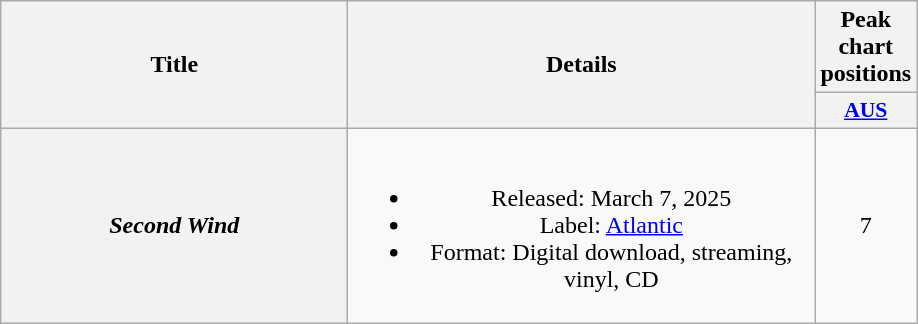<table class="wikitable plainrowheaders" style="text-align:center;">
<tr>
<th scope="col" rowspan="2" style="width:14em;">Title</th>
<th scope="col" rowspan="2" style="width:19em;">Details</th>
<th scope="col">Peak chart positions</th>
</tr>
<tr>
<th scope="col" style="width:2.75em;font-size:90%"><a href='#'>AUS</a><br></th>
</tr>
<tr>
<th scope="row"><em>Second Wind</em></th>
<td><br><ul><li>Released: March 7, 2025</li><li>Label: <a href='#'>Atlantic</a></li><li>Format: Digital download, streaming, vinyl, CD</li></ul></td>
<td>7</td>
</tr>
</table>
